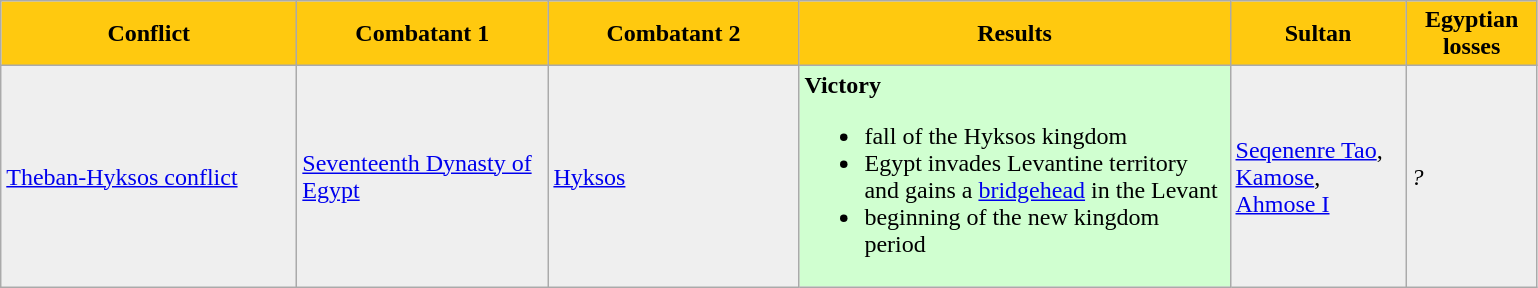<table class="wikitable">
<tr>
<th rowspan="1" style="background:#FFC90F" width="190px"><span>Conflict</span></th>
<th rowspan="1" style="background:#FFC90F" width="160px"><span>Combatant 1</span></th>
<th rowspan="1" style="background:#FFC90F" width="160px"><span>Combatant 2</span></th>
<th rowspan="1" style="background:#FFC90F" width="280px"><span>Results</span></th>
<th rowspan="1" style="background:#FFC90F" width="110px"><span>Sultan</span></th>
<th rowspan="1" style="background:#FFC90F" width="80px"><span>Egyptian<br>losses</span></th>
</tr>
<tr>
<td style="background:#efefef"><a href='#'>Theban-Hyksos conflict</a></td>
<td style="background:#efefef"><a href='#'>Seventeenth Dynasty of Egypt</a></td>
<td style="background:#efefef"><a href='#'>Hyksos</a></td>
<td style="background:#D0FFD0"><strong>Victory</strong><br><ul><li>fall of the Hyksos kingdom</li><li>Egypt invades Levantine territory and gains a <a href='#'>bridgehead</a> in the Levant</li><li>beginning of the new kingdom period</li></ul></td>
<td style="background:#efefef"><a href='#'>Seqenenre Tao</a>, <a href='#'>Kamose</a>, <a href='#'>Ahmose I</a></td>
<td style="background:#efefef"><em>?</em></td>
</tr>
</table>
